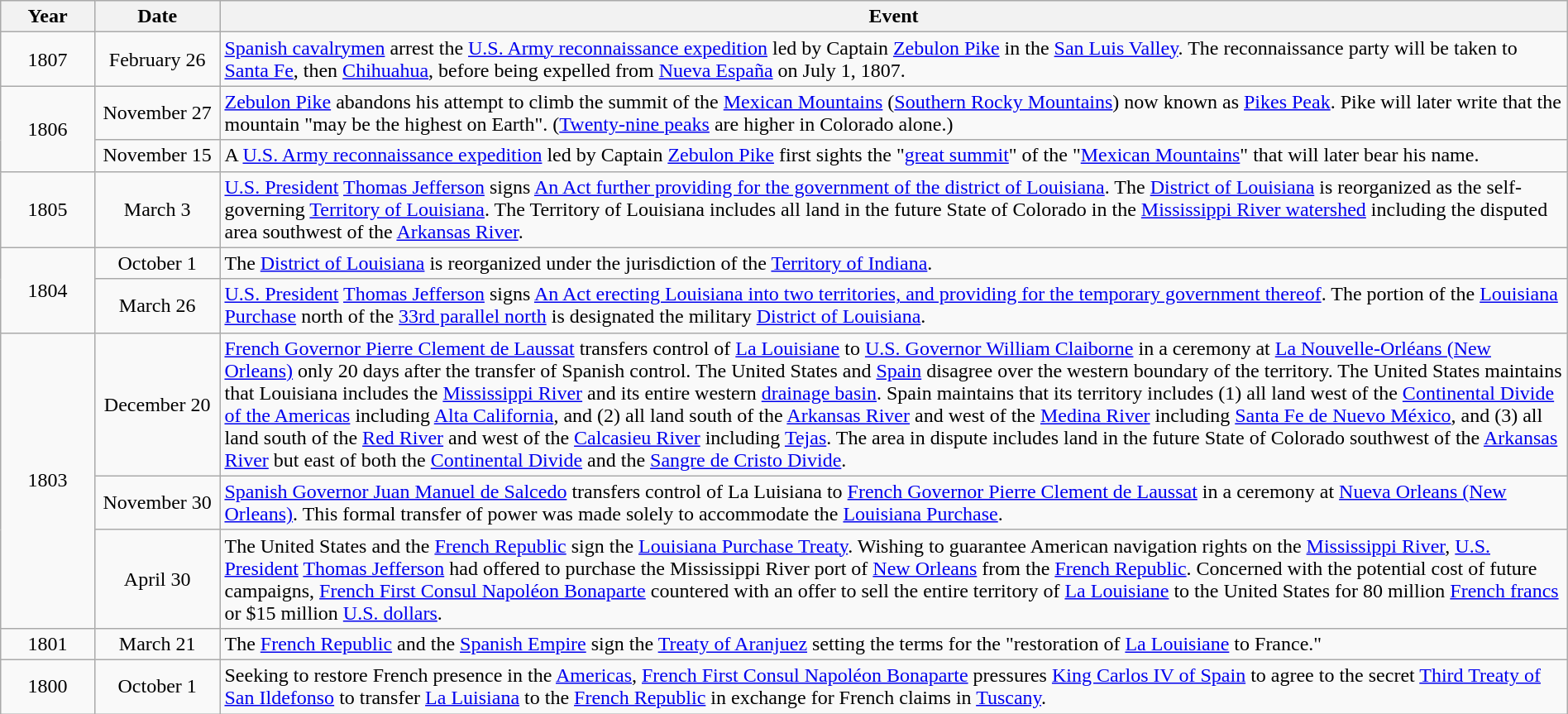<table class="wikitable" style="width:100%;">
<tr>
<th style="width:6%">Year</th>
<th style="width:8%">Date</th>
<th style="width:86%">Event</th>
</tr>
<tr>
<td align=center rowspan=1>1807</td>
<td align=center>February 26</td>
<td><a href='#'>Spanish cavalrymen</a> arrest the <a href='#'>U.S. Army reconnaissance expedition</a> led by Captain <a href='#'>Zebulon Pike</a> in the <a href='#'>San Luis Valley</a>. The reconnaissance party will be taken to <a href='#'>Santa Fe</a>, then <a href='#'>Chihuahua</a>, before being expelled from <a href='#'>Nueva España</a> on July 1, 1807.</td>
</tr>
<tr>
<td align=center rowspan=2>1806</td>
<td align=center>November 27</td>
<td><a href='#'>Zebulon Pike</a> abandons his attempt to climb the summit of the <a href='#'>Mexican Mountains</a> (<a href='#'>Southern Rocky Mountains</a>) now known as <a href='#'>Pikes Peak</a>. Pike will later write that the mountain "may be the highest on Earth". (<a href='#'>Twenty-nine peaks</a> are higher in Colorado alone.)</td>
</tr>
<tr>
<td align=center>November 15</td>
<td>A <a href='#'>U.S. Army reconnaissance expedition</a> led by Captain <a href='#'>Zebulon Pike</a> first sights the "<a href='#'>great summit</a>" of the "<a href='#'>Mexican Mountains</a>" that will later bear his name.</td>
</tr>
<tr>
<td align=center rowspan=1>1805</td>
<td align=center>March 3</td>
<td><a href='#'>U.S. President</a> <a href='#'>Thomas Jefferson</a> signs <a href='#'>An Act further providing for the government of the district of Louisiana</a>. The <a href='#'>District of Louisiana</a> is reorganized as the self-governing <a href='#'>Territory of Louisiana</a>. The Territory of Louisiana includes all land in the future State of Colorado in the <a href='#'>Mississippi River watershed</a> including the disputed area southwest of the <a href='#'>Arkansas River</a>.</td>
</tr>
<tr>
<td align=center rowspan=2>1804</td>
<td align=center>October 1</td>
<td>The <a href='#'>District of Louisiana</a> is reorganized under the jurisdiction of the <a href='#'>Territory of Indiana</a>.</td>
</tr>
<tr>
<td align=center>March 26</td>
<td><a href='#'>U.S. President</a> <a href='#'>Thomas Jefferson</a> signs <a href='#'>An Act erecting Louisiana into two territories, and providing for the temporary government thereof</a>. The portion of the <a href='#'>Louisiana Purchase</a> north of the <a href='#'>33rd parallel north</a> is designated the military <a href='#'>District of Louisiana</a>.</td>
</tr>
<tr>
<td align=center rowspan=3>1803</td>
<td align=center>December 20</td>
<td><a href='#'>French Governor Pierre Clement de Laussat</a> transfers control of <a href='#'>La Louisiane</a> to <a href='#'>U.S. Governor William Claiborne</a> in a ceremony at <a href='#'>La Nouvelle-Orléans (New Orleans)</a> only 20 days after the transfer of Spanish control. The United States and <a href='#'>Spain</a> disagree over the western boundary of the territory. The United States maintains that Louisiana includes the <a href='#'>Mississippi River</a> and its entire western <a href='#'>drainage basin</a>. Spain maintains that its territory includes (1) all land west of the <a href='#'>Continental Divide of the Americas</a> including <a href='#'>Alta California</a>, and (2) all land south of the <a href='#'>Arkansas River</a> and west of the <a href='#'>Medina River</a> including <a href='#'>Santa Fe de Nuevo México</a>, and (3) all land south of the <a href='#'>Red River</a> and west of the <a href='#'>Calcasieu River</a> including <a href='#'>Tejas</a>. The area in dispute includes land in the future State of Colorado southwest of the <a href='#'>Arkansas River</a> but east of both the <a href='#'>Continental Divide</a> and the <a href='#'>Sangre de Cristo Divide</a>.</td>
</tr>
<tr>
<td align=center>November 30</td>
<td><a href='#'>Spanish Governor Juan Manuel de Salcedo</a> transfers control of La Luisiana to <a href='#'>French Governor Pierre Clement de Laussat</a> in a ceremony at <a href='#'>Nueva Orleans (New Orleans)</a>. This formal transfer of power was made solely to accommodate the <a href='#'>Louisiana Purchase</a>.</td>
</tr>
<tr>
<td align=center>April 30</td>
<td>The United States and the <a href='#'>French Republic</a> sign the <a href='#'>Louisiana Purchase Treaty</a>. Wishing to guarantee American navigation rights on the <a href='#'>Mississippi River</a>, <a href='#'>U.S. President</a> <a href='#'>Thomas Jefferson</a> had offered to purchase the Mississippi River port of <a href='#'>New Orleans</a> from the <a href='#'>French Republic</a>. Concerned with the potential cost of future campaigns, <a href='#'>French First Consul Napoléon Bonaparte</a> countered with an offer to sell the entire territory of <a href='#'>La Louisiane</a> to the United States for 80 million <a href='#'>French francs</a> or $15 million <a href='#'>U.S. dollars</a>.</td>
</tr>
<tr>
<td align=center rowspan=1>1801</td>
<td align=center>March 21</td>
<td>The <a href='#'>French Republic</a> and the <a href='#'>Spanish Empire</a> sign the <a href='#'>Treaty of Aranjuez</a> setting the terms for the "restoration of <a href='#'>La Louisiane</a> to France."</td>
</tr>
<tr>
<td align=center rowspan=1>1800</td>
<td align=center>October 1</td>
<td>Seeking to restore French presence in the <a href='#'>Americas</a>, <a href='#'>French First Consul Napoléon Bonaparte</a> pressures <a href='#'>King Carlos IV of Spain</a> to agree to the secret <a href='#'>Third Treaty of San Ildefonso</a> to transfer <a href='#'>La Luisiana</a> to the <a href='#'>French Republic</a> in exchange for French claims in <a href='#'>Tuscany</a>.</td>
</tr>
</table>
